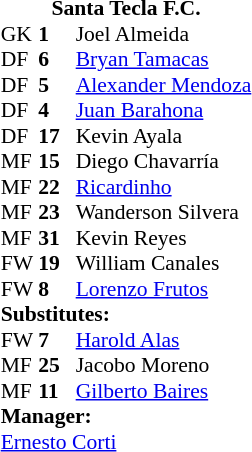<table style="font-size: 90%" cellspacing="0" cellpadding="0" align=center>
<tr>
<td colspan="5" style="padding-top: 0.6em; text-align:center"><strong>Santa Tecla F.C.</strong></td>
</tr>
<tr>
<th width="25"></th>
<th width="25"></th>
</tr>
<tr>
<td>GK</td>
<td><strong>1</strong></td>
<td> Joel Almeida</td>
</tr>
<tr>
<td>DF</td>
<td><strong>6</strong></td>
<td> <a href='#'>Bryan Tamacas</a></td>
</tr>
<tr>
<td>DF</td>
<td><strong>5</strong></td>
<td> <a href='#'>Alexander Mendoza</a></td>
<td></td>
</tr>
<tr>
<td>DF</td>
<td><strong>4</strong></td>
<td> <a href='#'>Juan Barahona</a></td>
</tr>
<tr>
<td>DF</td>
<td><strong>17</strong></td>
<td> Kevin Ayala</td>
<td></td>
<td></td>
</tr>
<tr>
<td>MF</td>
<td><strong>15</strong></td>
<td> Diego Chavarría</td>
</tr>
<tr>
<td>MF</td>
<td><strong>22</strong></td>
<td> <a href='#'>Ricardinho</a></td>
<td></td>
</tr>
<tr>
<td>MF</td>
<td><strong>23</strong></td>
<td> Wanderson Silvera</td>
<td></td>
<td></td>
</tr>
<tr>
<td>MF</td>
<td><strong>31</strong></td>
<td> Kevin Reyes</td>
<td></td>
</tr>
<tr>
<td>FW</td>
<td><strong>19</strong></td>
<td> William Canales</td>
<td></td>
<td></td>
</tr>
<tr>
<td>FW</td>
<td><strong>8</strong></td>
<td> <a href='#'>Lorenzo Frutos</a></td>
</tr>
<tr>
<td colspan=5><strong>Substitutes:</strong></td>
</tr>
<tr>
<td>FW</td>
<td><strong>7</strong></td>
<td> <a href='#'>Harold Alas</a></td>
<td></td>
<td></td>
</tr>
<tr>
<td>MF</td>
<td><strong>25</strong></td>
<td> Jacobo Moreno</td>
<td></td>
<td></td>
</tr>
<tr>
<td>MF</td>
<td><strong>11</strong></td>
<td> <a href='#'>Gilberto Baires</a></td>
<td></td>
<td></td>
</tr>
<tr>
<td colspan=5><strong>Manager:</strong></td>
</tr>
<tr>
<td colspan=5> <a href='#'>Ernesto Corti</a></td>
</tr>
</table>
